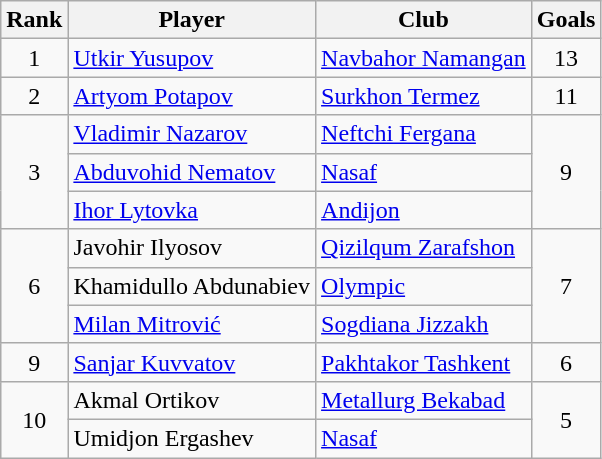<table class="wikitable" style="text-align:center">
<tr>
<th>Rank</th>
<th>Player</th>
<th>Club</th>
<th>Goals</th>
</tr>
<tr>
<td rowspan="1">1</td>
<td align="left"> <a href='#'>Utkir Yusupov</a></td>
<td align="left"><a href='#'>Navbahor Namangan</a></td>
<td rowspan="1">13</td>
</tr>
<tr>
<td rowspan="1">2</td>
<td align="left"> <a href='#'>Artyom Potapov</a></td>
<td align="left"><a href='#'>Surkhon Termez</a></td>
<td rowspan="1">11</td>
</tr>
<tr>
<td rowspan="3">3</td>
<td align="left"> <a href='#'>Vladimir Nazarov</a></td>
<td align="left"><a href='#'>Neftchi Fergana</a></td>
<td rowspan="3">9</td>
</tr>
<tr>
<td align="left"> <a href='#'>Abduvohid Nematov</a></td>
<td align="left"><a href='#'>Nasaf</a></td>
</tr>
<tr>
<td align="left"> <a href='#'>Ihor Lytovka</a></td>
<td align="left"><a href='#'>Andijon</a></td>
</tr>
<tr>
<td rowspan="3">6</td>
<td align="left"> Javohir Ilyosov</td>
<td align="left"><a href='#'>Qizilqum Zarafshon</a></td>
<td rowspan="3">7</td>
</tr>
<tr>
<td align="left"> Khamidullo Abdunabiev</td>
<td align="left"><a href='#'>Olympic</a></td>
</tr>
<tr>
<td align="left"> <a href='#'>Milan Mitrović</a></td>
<td align="left"><a href='#'>Sogdiana Jizzakh</a></td>
</tr>
<tr>
<td rowspan="1">9</td>
<td align="left"> <a href='#'>Sanjar Kuvvatov</a></td>
<td align="left"><a href='#'>Pakhtakor Tashkent</a></td>
<td rowspan="1">6</td>
</tr>
<tr>
<td rowspan="2">10</td>
<td align="left"> Akmal Ortikov</td>
<td align="left"><a href='#'>Metallurg Bekabad</a></td>
<td rowspan="2">5</td>
</tr>
<tr>
<td align="left"> Umidjon Ergashev</td>
<td align="left"><a href='#'>Nasaf</a></td>
</tr>
</table>
